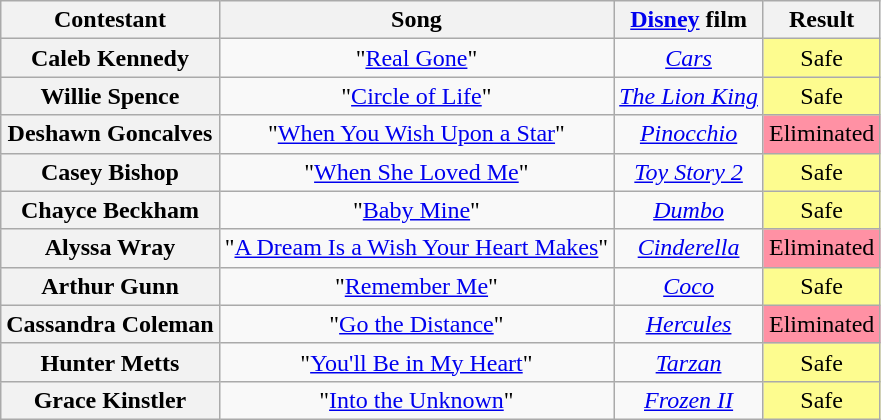<table class="wikitable unsortable" style="text-align:center;">
<tr>
<th scope="col">Contestant</th>
<th scope="col">Song</th>
<th scope="col"><a href='#'>Disney</a> film</th>
<th scope="col">Result</th>
</tr>
<tr>
<th scope="row">Caleb Kennedy</th>
<td>"<a href='#'>Real Gone</a>"</td>
<td><em><a href='#'>Cars</a></em></td>
<td style="background:#FDFC8F;">Safe</td>
</tr>
<tr>
<th scope="row">Willie Spence</th>
<td>"<a href='#'>Circle of Life</a>"</td>
<td><em><a href='#'>The Lion King</a></em></td>
<td style="background:#FDFC8F;">Safe</td>
</tr>
<tr>
<th scope="row">Deshawn Goncalves</th>
<td>"<a href='#'>When You Wish Upon a Star</a>"</td>
<td><em><a href='#'>Pinocchio</a></em></td>
<td bgcolor="FF91A4">Eliminated</td>
</tr>
<tr>
<th scope="row">Casey Bishop</th>
<td>"<a href='#'>When She Loved Me</a>"</td>
<td><em><a href='#'>Toy Story 2</a></em></td>
<td style="background:#FDFC8F;">Safe</td>
</tr>
<tr>
<th scope="row">Chayce Beckham</th>
<td>"<a href='#'>Baby Mine</a>"</td>
<td><em><a href='#'>Dumbo</a></em></td>
<td style="background:#FDFC8F;">Safe</td>
</tr>
<tr>
<th scope="row">Alyssa Wray</th>
<td>"<a href='#'>A Dream Is a Wish Your Heart Makes</a>"</td>
<td><em><a href='#'>Cinderella</a></em></td>
<td bgcolor="FF91A4">Eliminated</td>
</tr>
<tr>
<th scope="row">Arthur Gunn</th>
<td>"<a href='#'>Remember Me</a>"</td>
<td><em><a href='#'>Coco</a></em></td>
<td style="background:#FDFC8F;">Safe</td>
</tr>
<tr>
<th scope="row">Cassandra Coleman</th>
<td>"<a href='#'>Go the Distance</a>"</td>
<td><em><a href='#'>Hercules</a></em></td>
<td bgcolor="FF91A4">Eliminated</td>
</tr>
<tr>
<th scope="row">Hunter Metts</th>
<td>"<a href='#'>You'll Be in My Heart</a>"</td>
<td><em><a href='#'>Tarzan</a></em></td>
<td style="background:#FDFC8F;">Safe</td>
</tr>
<tr>
<th scope="row">Grace Kinstler</th>
<td>"<a href='#'>Into the Unknown</a>"</td>
<td><em><a href='#'>Frozen II</a></em></td>
<td style="background:#FDFC8F;">Safe</td>
</tr>
</table>
